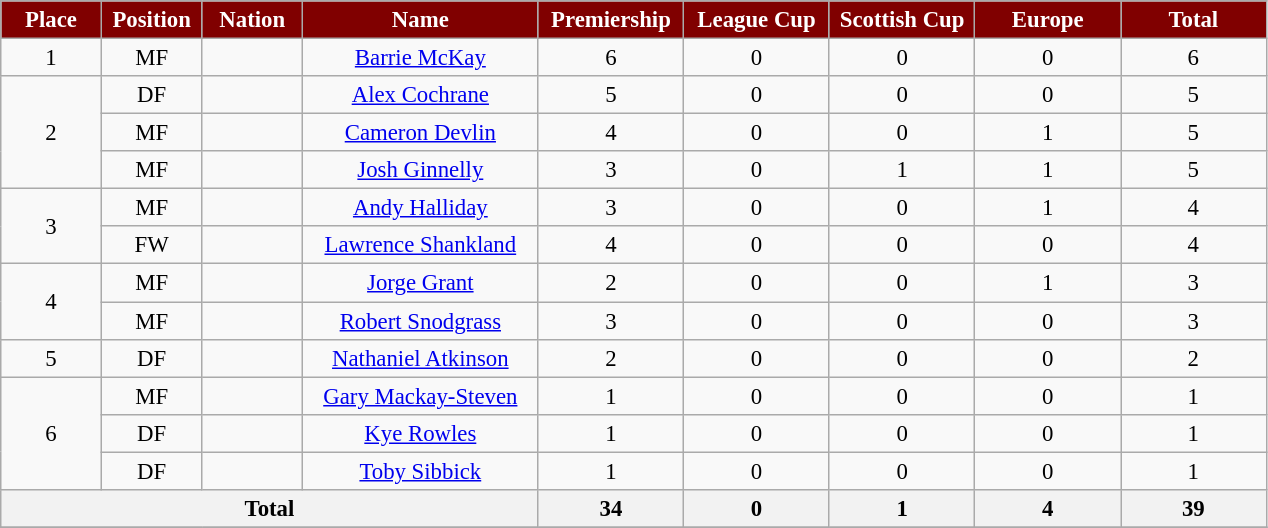<table class="wikitable" style="font-size: 95%; text-align: center;">
<tr>
<th style="background:maroon; color:white;" scope="col" width=60>Place</th>
<th style="background:maroon; color:white;" scope="col" width=60>Position</th>
<th style="background:maroon; color:white;" scope="col" width=60>Nation</th>
<th style="background:maroon; color:white;" scope="col" width=150>Name</th>
<th style="background:maroon; color:white;" scope="col" width=90>Premiership</th>
<th style="background:maroon; color:white;" scope="col" width=90>League Cup</th>
<th style="background:maroon; color:white;" scope="col" width=90>Scottish Cup</th>
<th style="background:maroon; color:white;" scope="col" width=90>Europe</th>
<th style="background:maroon; color:white;" scope="col" width=90>Total</th>
</tr>
<tr>
<td>1</td>
<td>MF</td>
<td></td>
<td><a href='#'>Barrie McKay</a></td>
<td>6</td>
<td>0</td>
<td>0</td>
<td>0</td>
<td>6</td>
</tr>
<tr>
<td rowspan="3">2</td>
<td>DF</td>
<td></td>
<td><a href='#'>Alex Cochrane</a></td>
<td>5</td>
<td>0</td>
<td>0</td>
<td>0</td>
<td>5</td>
</tr>
<tr>
<td>MF</td>
<td></td>
<td><a href='#'>Cameron Devlin</a></td>
<td>4</td>
<td>0</td>
<td>0</td>
<td>1</td>
<td>5</td>
</tr>
<tr>
<td>MF</td>
<td></td>
<td><a href='#'>Josh Ginnelly</a></td>
<td>3</td>
<td>0</td>
<td>1</td>
<td>1</td>
<td>5</td>
</tr>
<tr>
<td rowspan="2">3</td>
<td>MF</td>
<td></td>
<td><a href='#'>Andy Halliday</a></td>
<td>3</td>
<td>0</td>
<td>0</td>
<td>1</td>
<td>4</td>
</tr>
<tr>
<td>FW</td>
<td></td>
<td><a href='#'>Lawrence Shankland</a></td>
<td>4</td>
<td>0</td>
<td>0</td>
<td>0</td>
<td>4</td>
</tr>
<tr>
<td rowspan="2">4</td>
<td>MF</td>
<td></td>
<td><a href='#'>Jorge Grant</a></td>
<td>2</td>
<td>0</td>
<td>0</td>
<td>1</td>
<td>3</td>
</tr>
<tr>
<td>MF</td>
<td></td>
<td><a href='#'>Robert Snodgrass</a></td>
<td>3</td>
<td>0</td>
<td>0</td>
<td>0</td>
<td>3</td>
</tr>
<tr>
<td>5</td>
<td>DF</td>
<td></td>
<td><a href='#'>Nathaniel Atkinson</a></td>
<td>2</td>
<td>0</td>
<td>0</td>
<td>0</td>
<td>2</td>
</tr>
<tr>
<td rowspan="3">6</td>
<td>MF</td>
<td></td>
<td><a href='#'>Gary Mackay-Steven</a></td>
<td>1</td>
<td>0</td>
<td>0</td>
<td>0</td>
<td>1</td>
</tr>
<tr>
<td>DF</td>
<td></td>
<td><a href='#'>Kye Rowles</a></td>
<td>1</td>
<td>0</td>
<td>0</td>
<td>0</td>
<td>1</td>
</tr>
<tr>
<td>DF</td>
<td></td>
<td><a href='#'>Toby Sibbick</a></td>
<td>1</td>
<td>0</td>
<td>0</td>
<td>0</td>
<td>1</td>
</tr>
<tr>
<th colspan=4>Total</th>
<th>34</th>
<th>0</th>
<th>1</th>
<th>4</th>
<th>39</th>
</tr>
<tr>
</tr>
</table>
